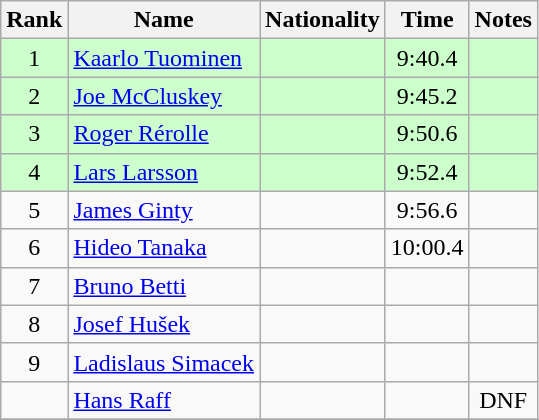<table class="wikitable sortable" style="text-align:center">
<tr>
<th>Rank</th>
<th>Name</th>
<th>Nationality</th>
<th>Time</th>
<th>Notes</th>
</tr>
<tr bgcolor=ccffcc>
<td>1</td>
<td align=left><a href='#'>Kaarlo Tuominen</a></td>
<td align=left></td>
<td>9:40.4</td>
<td></td>
</tr>
<tr bgcolor=ccffcc>
<td>2</td>
<td align=left><a href='#'>Joe McCluskey</a></td>
<td align=left></td>
<td>9:45.2</td>
<td></td>
</tr>
<tr bgcolor=ccffcc>
<td>3</td>
<td align=left><a href='#'>Roger Rérolle</a></td>
<td align=left></td>
<td>9:50.6</td>
<td></td>
</tr>
<tr bgcolor=ccffcc>
<td>4</td>
<td align=left><a href='#'>Lars Larsson</a></td>
<td align=left></td>
<td>9:52.4</td>
<td></td>
</tr>
<tr>
<td>5</td>
<td align=left><a href='#'>James Ginty</a></td>
<td align=left></td>
<td>9:56.6</td>
<td></td>
</tr>
<tr>
<td>6</td>
<td align=left><a href='#'>Hideo Tanaka</a></td>
<td align=left></td>
<td>10:00.4</td>
<td></td>
</tr>
<tr>
<td>7</td>
<td align=left><a href='#'>Bruno Betti</a></td>
<td align=left></td>
<td></td>
<td></td>
</tr>
<tr>
<td>8</td>
<td align=left><a href='#'>Josef Hušek</a></td>
<td align=left></td>
<td></td>
<td></td>
</tr>
<tr>
<td>9</td>
<td align=left><a href='#'>Ladislaus Simacek</a></td>
<td align=left></td>
<td></td>
<td></td>
</tr>
<tr>
<td></td>
<td align=left><a href='#'>Hans Raff</a></td>
<td align=left></td>
<td></td>
<td>DNF</td>
</tr>
<tr>
</tr>
</table>
